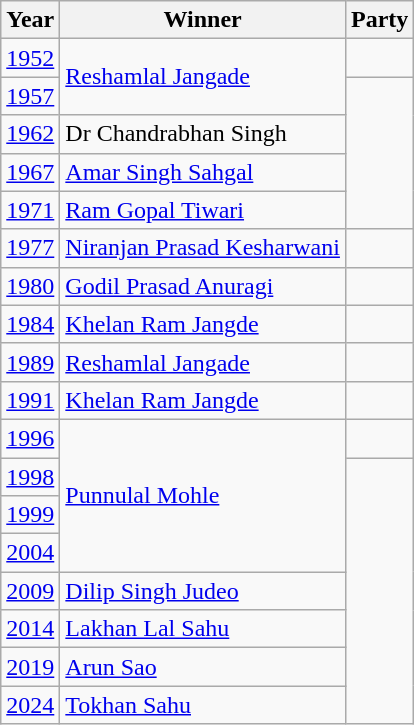<table class="wikitable">
<tr>
<th>Year</th>
<th>Winner</th>
<th colspan=2>Party</th>
</tr>
<tr>
<td><a href='#'>1952</a></td>
<td rowspan="2"><a href='#'>Reshamlal Jangade</a></td>
<td></td>
</tr>
<tr>
<td><a href='#'>1957</a></td>
</tr>
<tr>
<td><a href='#'>1962</a></td>
<td>Dr Chandrabhan Singh</td>
</tr>
<tr>
<td><a href='#'>1967</a></td>
<td><a href='#'>Amar Singh Sahgal</a></td>
</tr>
<tr>
<td><a href='#'>1971</a></td>
<td><a href='#'>Ram Gopal Tiwari</a></td>
</tr>
<tr>
<td><a href='#'>1977</a></td>
<td><a href='#'>Niranjan Prasad Kesharwani</a></td>
<td></td>
</tr>
<tr>
<td><a href='#'>1980</a></td>
<td><a href='#'>Godil Prasad Anuragi</a></td>
<td></td>
</tr>
<tr>
<td><a href='#'>1984</a></td>
<td><a href='#'>Khelan Ram Jangde</a></td>
<td></td>
</tr>
<tr>
<td><a href='#'>1989</a></td>
<td><a href='#'>Reshamlal Jangade</a></td>
<td></td>
</tr>
<tr>
<td><a href='#'>1991</a></td>
<td><a href='#'>Khelan Ram Jangde</a></td>
<td></td>
</tr>
<tr>
<td><a href='#'>1996</a></td>
<td rowspan="4"><a href='#'>Punnulal Mohle</a></td>
<td></td>
</tr>
<tr>
<td><a href='#'>1998</a></td>
</tr>
<tr>
<td><a href='#'>1999</a></td>
</tr>
<tr>
<td><a href='#'>2004</a></td>
</tr>
<tr>
<td><a href='#'>2009</a></td>
<td><a href='#'>Dilip Singh Judeo</a></td>
</tr>
<tr>
<td><a href='#'>2014</a></td>
<td><a href='#'>Lakhan Lal Sahu</a></td>
</tr>
<tr>
<td><a href='#'>2019</a></td>
<td><a href='#'>Arun Sao</a></td>
</tr>
<tr>
<td><a href='#'>2024</a></td>
<td><a href='#'>Tokhan Sahu</a></td>
</tr>
</table>
